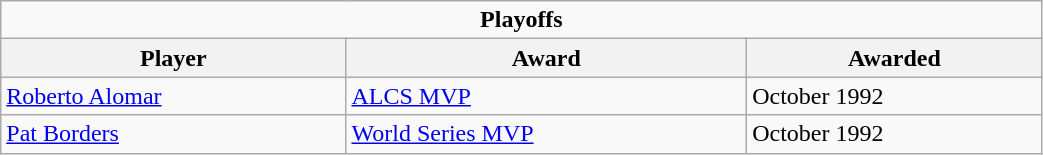<table class="wikitable" style="width:55%;">
<tr>
<td colspan="10" style="text-align:center;"><strong>Playoffs</strong></td>
</tr>
<tr>
<th>Player</th>
<th>Award</th>
<th>Awarded</th>
</tr>
<tr>
<td><a href='#'>Roberto Alomar</a></td>
<td><a href='#'>ALCS MVP</a></td>
<td>October 1992</td>
</tr>
<tr>
<td><a href='#'>Pat Borders</a></td>
<td><a href='#'>World Series MVP</a></td>
<td>October 1992</td>
</tr>
</table>
